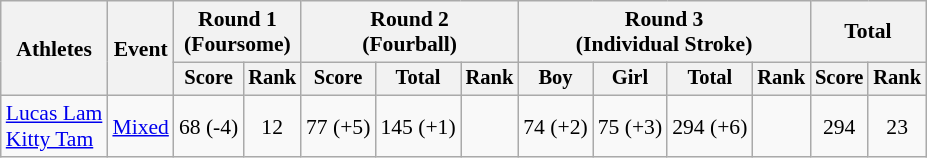<table class="wikitable" style="font-size:90%">
<tr>
<th rowspan="2">Athletes</th>
<th rowspan="2">Event</th>
<th colspan="2">Round 1<br>(Foursome)</th>
<th colspan="3">Round 2<br>(Fourball)</th>
<th colspan="4">Round 3<br>(Individual Stroke)</th>
<th colspan="2">Total</th>
</tr>
<tr style="font-size:95%">
<th>Score</th>
<th>Rank</th>
<th>Score</th>
<th>Total</th>
<th>Rank</th>
<th>Boy</th>
<th>Girl</th>
<th>Total</th>
<th>Rank</th>
<th>Score</th>
<th>Rank</th>
</tr>
<tr align=center>
<td align=left><a href='#'>Lucas Lam</a><br><a href='#'>Kitty Tam</a></td>
<td align=left><a href='#'>Mixed</a></td>
<td>68 (-4)</td>
<td>12</td>
<td>77 (+5)</td>
<td>145 (+1)</td>
<td></td>
<td>74 (+2)</td>
<td>75 (+3)</td>
<td>294 (+6)</td>
<td></td>
<td>294</td>
<td>23</td>
</tr>
</table>
